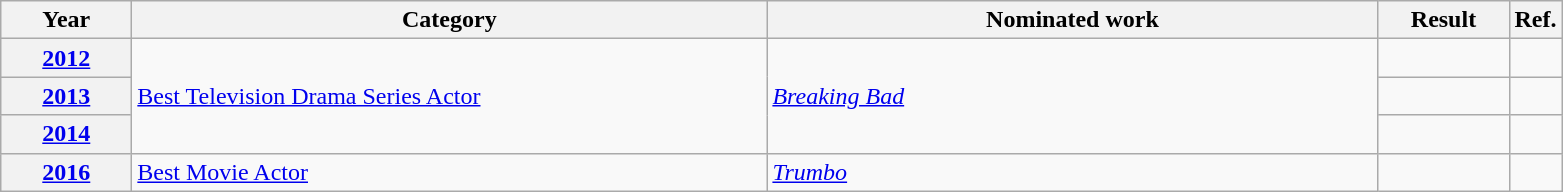<table class=wikitable>
<tr>
<th scope="col" style="width:5em;">Year</th>
<th scope="col" style="width:26em;">Category</th>
<th scope="col" style="width:25em;">Nominated work</th>
<th scope="col" style="width:5em;">Result</th>
<th>Ref.</th>
</tr>
<tr>
<th Scope=row><a href='#'>2012</a></th>
<td rowspan="3"><a href='#'>Best Television Drama Series Actor</a></td>
<td rowspan="3"><em><a href='#'>Breaking Bad</a></em></td>
<td></td>
<td style="text-align:center;"></td>
</tr>
<tr>
<th Scope=row><a href='#'>2013</a></th>
<td></td>
<td style="text-align:center;"></td>
</tr>
<tr>
<th Scope=row><a href='#'>2014</a></th>
<td></td>
<td style="text-align:center;"></td>
</tr>
<tr>
<th Scope=row><a href='#'>2016</a></th>
<td><a href='#'>Best Movie Actor</a></td>
<td><em><a href='#'>Trumbo</a></em></td>
<td></td>
<td style="text-align:center;"></td>
</tr>
</table>
